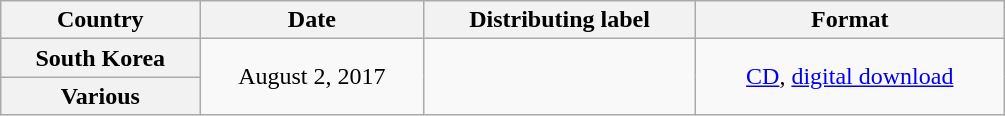<table class="wikitable" style="width:670px; text-align:center">
<tr>
<th>Country</th>
<th>Date</th>
<th>Distributing label</th>
<th>Format</th>
</tr>
<tr>
<th scope="row">South Korea</th>
<td rowspan="2">August 2, 2017</td>
<td rowspan="2"></td>
<td rowspan="2"><a href='#'>CD</a>, <a href='#'>digital download</a></td>
</tr>
<tr>
<th scope="row">Various</th>
</tr>
</table>
